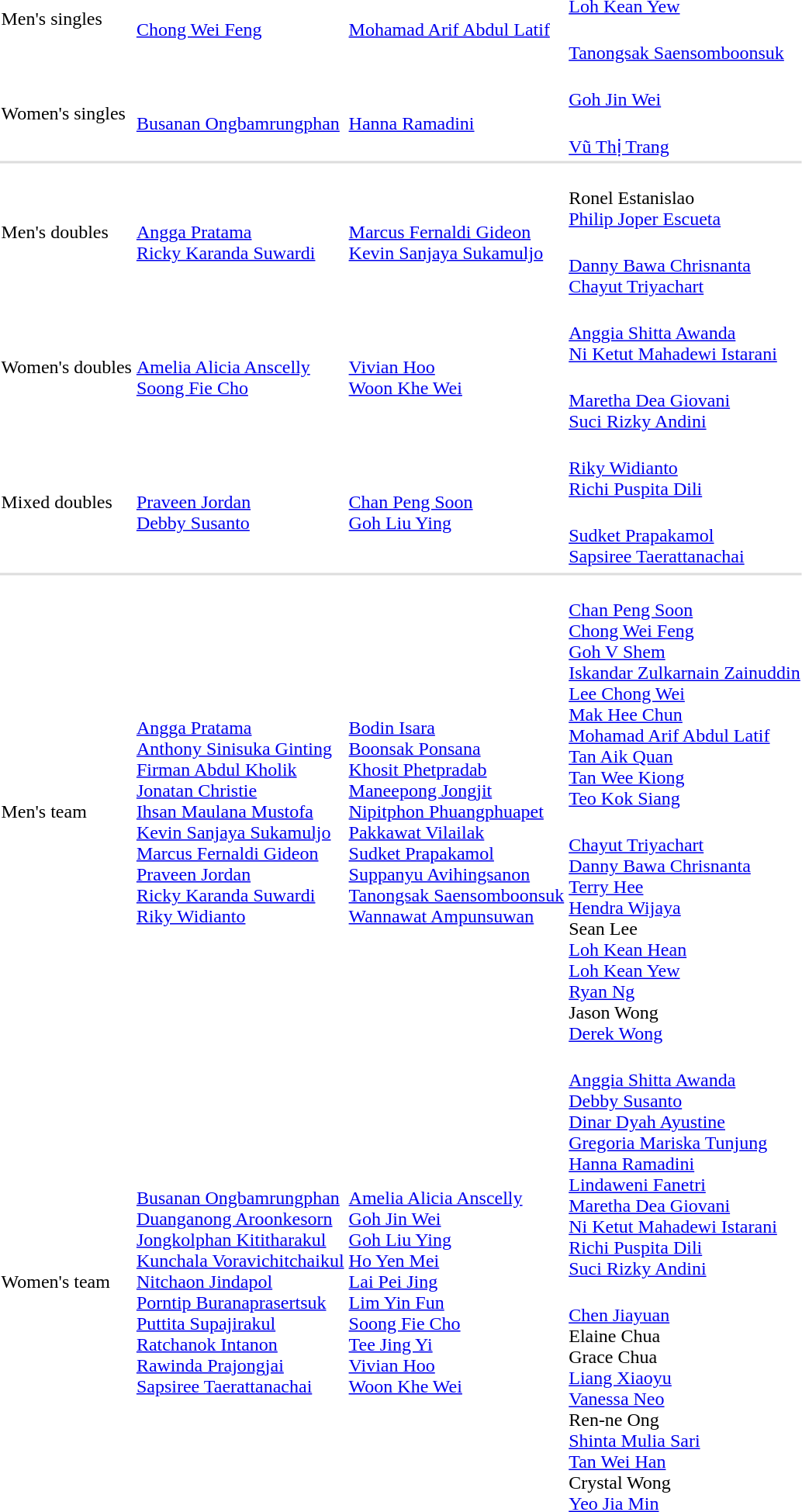<table>
<tr>
<td rowspan=2>Men's singles<br></td>
<td rowspan=2> <br> <a href='#'>Chong Wei Feng</a></td>
<td rowspan=2> <br> <a href='#'>Mohamad Arif Abdul Latif</a></td>
<td> <br> <a href='#'>Loh Kean Yew</a></td>
</tr>
<tr>
<td> <br> <a href='#'>Tanongsak Saensomboonsuk</a></td>
</tr>
<tr>
<td rowspan=2>Women's singles<br></td>
<td rowspan=2> <br> <a href='#'>Busanan Ongbamrungphan</a></td>
<td rowspan=2> <br> <a href='#'>Hanna Ramadini</a></td>
<td> <br> <a href='#'>Goh Jin Wei</a></td>
</tr>
<tr>
<td> <br> <a href='#'>Vũ Thị Trang</a></td>
</tr>
<tr style="background:#dddddd;">
<td colspan=7></td>
</tr>
<tr>
<td rowspan=2>Men's doubles<br></td>
<td rowspan=2><br><a href='#'>Angga Pratama</a><br><a href='#'>Ricky Karanda Suwardi</a></td>
<td rowspan=2><br><a href='#'>Marcus Fernaldi Gideon</a><br><a href='#'>Kevin Sanjaya Sukamuljo</a></td>
<td><br>Ronel Estanislao<br><a href='#'>Philip Joper Escueta</a></td>
</tr>
<tr>
<td><br><a href='#'>Danny Bawa Chrisnanta</a><br><a href='#'>Chayut Triyachart</a></td>
</tr>
<tr>
<td rowspan=2>Women's doubles<br></td>
<td rowspan=2><br><a href='#'>Amelia Alicia Anscelly</a><br><a href='#'>Soong Fie Cho</a></td>
<td rowspan=2><br><a href='#'>Vivian Hoo</a><br><a href='#'>Woon Khe Wei</a></td>
<td><br><a href='#'>Anggia Shitta Awanda</a><br><a href='#'>Ni Ketut Mahadewi Istarani</a></td>
</tr>
<tr>
<td><br><a href='#'>Maretha Dea Giovani</a><br><a href='#'>Suci Rizky Andini</a></td>
</tr>
<tr>
<td rowspan=2>Mixed doubles<br></td>
<td rowspan=2><br> <a href='#'>Praveen Jordan</a> <br> <a href='#'>Debby Susanto</a></td>
<td rowspan=2><br> <a href='#'>Chan Peng Soon</a> <br><a href='#'>Goh Liu Ying</a></td>
<td><br><a href='#'>Riky Widianto</a><br><a href='#'>Richi Puspita Dili</a></td>
</tr>
<tr>
<td><br><a href='#'>Sudket Prapakamol</a><br><a href='#'>Sapsiree Taerattanachai</a></td>
</tr>
<tr>
</tr>
<tr style="background:#dddddd;">
<td colspan=7></td>
</tr>
<tr>
<td rowspan=2>Men's team<br></td>
<td rowspan=2><br><a href='#'>Angga Pratama</a><br><a href='#'>Anthony Sinisuka Ginting</a><br><a href='#'>Firman Abdul Kholik</a><br><a href='#'>Jonatan Christie</a><br><a href='#'>Ihsan Maulana Mustofa</a><br><a href='#'>Kevin Sanjaya Sukamuljo</a><br><a href='#'>Marcus Fernaldi Gideon</a><br><a href='#'>Praveen Jordan</a><br><a href='#'>Ricky Karanda Suwardi</a><br><a href='#'>Riky Widianto</a></td>
<td rowspan=2><br><a href='#'>Bodin Isara</a><br><a href='#'>Boonsak Ponsana</a><br><a href='#'>Khosit Phetpradab</a><br><a href='#'>Maneepong Jongjit</a><br><a href='#'>Nipitphon Phuangphuapet</a><br><a href='#'>Pakkawat Vilailak</a><br><a href='#'>Sudket Prapakamol</a><br><a href='#'>Suppanyu Avihingsanon</a><br><a href='#'>Tanongsak Saensomboonsuk</a><br><a href='#'>Wannawat Ampunsuwan</a></td>
<td><br><a href='#'>Chan Peng Soon</a><br><a href='#'>Chong Wei Feng</a><br><a href='#'>Goh V Shem</a><br><a href='#'>Iskandar Zulkarnain Zainuddin</a><br><a href='#'>Lee Chong Wei</a><br><a href='#'>Mak Hee Chun</a><br><a href='#'>Mohamad Arif Abdul Latif</a><br><a href='#'>Tan Aik Quan</a><br><a href='#'>Tan Wee Kiong</a><br><a href='#'>Teo Kok Siang</a></td>
</tr>
<tr>
<td><br><a href='#'>Chayut Triyachart</a><br><a href='#'>Danny Bawa Chrisnanta</a><br><a href='#'>Terry Hee</a><br><a href='#'>Hendra Wijaya</a><br>Sean Lee<br><a href='#'>Loh Kean Hean</a><br><a href='#'>Loh Kean Yew</a><br><a href='#'>Ryan Ng</a><br>Jason Wong<br><a href='#'>Derek Wong</a></td>
</tr>
<tr>
<td rowspan=2>Women's team<br></td>
<td rowspan=2><br><a href='#'>Busanan Ongbamrungphan</a><br><a href='#'>Duanganong Aroonkesorn</a><br><a href='#'>Jongkolphan Kititharakul</a><br><a href='#'>Kunchala Voravichitchaikul</a><br><a href='#'>Nitchaon Jindapol</a><br><a href='#'>Porntip Buranaprasertsuk</a><br><a href='#'>Puttita Supajirakul</a><br><a href='#'>Ratchanok Intanon</a><br><a href='#'>Rawinda Prajongjai</a><br><a href='#'>Sapsiree Taerattanachai</a></td>
<td rowspan=2><br><a href='#'>Amelia Alicia Anscelly</a><br><a href='#'>Goh Jin Wei</a><br><a href='#'>Goh Liu Ying</a><br><a href='#'>Ho Yen Mei</a><br><a href='#'>Lai Pei Jing</a><br><a href='#'>Lim Yin Fun</a><br><a href='#'>Soong Fie Cho</a><br><a href='#'>Tee Jing Yi</a><br><a href='#'>Vivian Hoo</a><br><a href='#'>Woon Khe Wei</a></td>
<td><br><a href='#'>Anggia Shitta Awanda</a><br><a href='#'>Debby Susanto</a><br><a href='#'>Dinar Dyah Ayustine</a><br><a href='#'>Gregoria Mariska Tunjung</a><br><a href='#'>Hanna Ramadini</a><br><a href='#'>Lindaweni Fanetri</a><br><a href='#'>Maretha Dea Giovani</a><br><a href='#'>Ni Ketut Mahadewi Istarani</a><br><a href='#'>Richi Puspita Dili</a><br><a href='#'>Suci Rizky Andini</a></td>
</tr>
<tr>
<td><br><a href='#'>Chen Jiayuan</a><br>Elaine Chua<br>Grace Chua<br><a href='#'>Liang Xiaoyu</a><br><a href='#'>Vanessa Neo</a><br>Ren-ne Ong<br><a href='#'>Shinta Mulia Sari</a><br><a href='#'>Tan Wei Han</a><br>Crystal Wong<br><a href='#'>Yeo Jia Min</a></td>
</tr>
</table>
